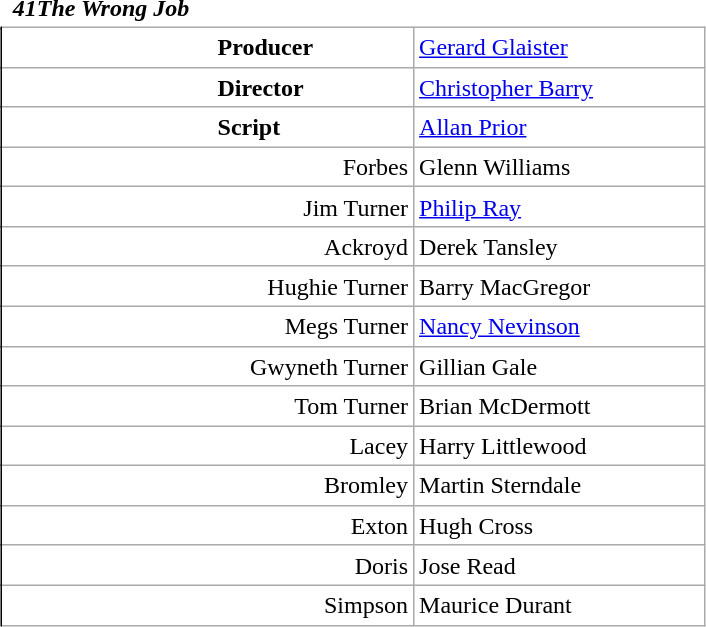<table class="wikitable mw-collapsible mw-collapsed" style="vertical-align:top;margin:auto 2em;line-height:1.2;min-width:33em;display: inline-table;background-color:inherit;border:none;">
<tr>
<td class=unsortable style="border:hidden;line-height:1.67;text-align:center;margin-left:-1em;padding-left:0.5em;min-width:1.0em;"></td>
<td class=unsortable style="border:none;padding-left:0.5em;text-align:left;min-width:16.5em;font-weight:700;font-style:italic;">41The Wrong Job</td>
<td class=unsortable style="border:none;text-align:right;font-weight:normal;font-family:Courier;font-size:95%;letter-spacing:-1pt;min-width:8.5em;padding-right:0.2em;"></td>
<td class=unsortable style="border:hidden;min-width:3.5em;padding-left:0;"></td>
<td class=unsortable style="border:hidden;min-width:3.5em;font-size:95%;"></td>
</tr>
<tr>
<td rowspan=100 style="border:none thin;border-right-style :solid;"></td>
</tr>
<tr>
<td style="text-align:left;padding-left:9.0em;font-weight:bold;">Producer</td>
<td colspan=2><a href='#'>Gerard Glaister</a></td>
</tr>
<tr>
<td style="text-align:left;padding-left:9.0em;font-weight:bold;">Director</td>
<td colspan=2><a href='#'>Christopher Barry</a></td>
</tr>
<tr>
<td style="text-align:left;padding-left:9.0em;font-weight:bold;">Script</td>
<td colspan=2><a href='#'>Allan Prior</a></td>
</tr>
<tr>
<td style="text-align:right;">Forbes</td>
<td colspan=2>Glenn Williams</td>
</tr>
<tr>
<td style="text-align:right;">Jim Turner</td>
<td colspan=2><a href='#'>Philip Ray</a></td>
</tr>
<tr>
<td style="text-align:right;">Ackroyd</td>
<td colspan=2>Derek Tansley</td>
</tr>
<tr>
<td style="text-align:right;">Hughie Turner</td>
<td colspan=2>Barry MacGregor</td>
</tr>
<tr>
<td style="text-align:right;">Megs Turner</td>
<td colspan=2><a href='#'>Nancy Nevinson</a></td>
</tr>
<tr>
<td style="text-align:right;">Gwyneth Turner</td>
<td colspan=2>Gillian Gale</td>
</tr>
<tr>
<td style="text-align:right;">Tom Turner</td>
<td colspan=2>Brian McDermott</td>
</tr>
<tr>
<td style="text-align:right;">Lacey</td>
<td colspan=2>Harry Littlewood</td>
</tr>
<tr>
<td style="text-align:right;">Bromley</td>
<td colspan=2>Martin Sterndale</td>
</tr>
<tr>
<td style="text-align:right;">Exton</td>
<td colspan=2>Hugh Cross</td>
</tr>
<tr>
<td style="text-align:right;">Doris</td>
<td colspan=2>Jose Read</td>
</tr>
<tr>
<td style="text-align:right;">Simpson</td>
<td colspan=2>Maurice Durant</td>
</tr>
</table>
